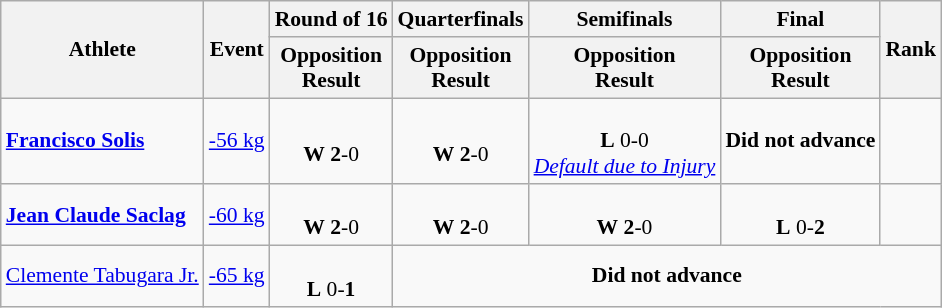<table class="wikitable" border="1" style="font-size:90%">
<tr>
<th rowspan=2>Athlete</th>
<th rowspan=2>Event</th>
<th>Round of 16</th>
<th>Quarterfinals</th>
<th>Semifinals</th>
<th>Final</th>
<th rowspan=2>Rank</th>
</tr>
<tr>
<th>Opposition<br>Result</th>
<th>Opposition<br>Result</th>
<th>Opposition<br>Result</th>
<th>Opposition<br>Result</th>
</tr>
<tr>
<td><strong><a href='#'>Francisco Solis</a></strong></td>
<td><a href='#'>-56 kg</a></td>
<td align=center> <br> <strong>W</strong> <strong>2</strong>-0</td>
<td align=center>  <br> <strong>W</strong> <strong>2</strong>-0</td>
<td align=center>  <br> <strong>L</strong> 0-0 <br> <em><a href='#'>Default due to Injury</a></em></td>
<td align=center><strong>Did not advance</strong></td>
<td align=center></td>
</tr>
<tr>
<td><strong><a href='#'>Jean Claude Saclag</a></strong></td>
<td><a href='#'>-60 kg</a></td>
<td align=center> <br> <strong>W</strong> <strong>2</strong>-0</td>
<td align=center>  <br> <strong>W</strong> <strong>2</strong>-0</td>
<td align=center>  <br> <strong>W</strong> <strong>2</strong>-0</td>
<td align=center>   <br> <strong>L</strong> 0-<strong>2</strong></td>
<td align=center></td>
</tr>
<tr>
<td><a href='#'>Clemente Tabugara Jr.</a></td>
<td><a href='#'>-65 kg</a></td>
<td align=center> <br> <strong>L</strong> 0-<strong>1</strong></td>
<td colspan=4 align=center><strong>Did not advance</strong></td>
</tr>
</table>
